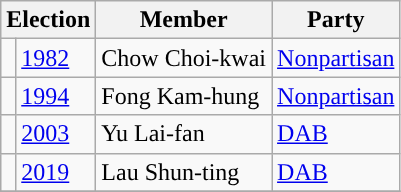<table class="wikitable">
<tr>
<th colspan="2">Election</th>
<th>Member</th>
<th>Party</th>
</tr>
<tr>
<td style="color:inherit;background:"></td>
<td><a href='#'>1982</a></td>
<td>Chow Choi-kwai</td>
<td><a href='#'>Nonpartisan</a></td>
</tr>
<tr>
<td style="color:inherit;background:"></td>
<td><a href='#'>1994</a></td>
<td>Fong Kam-hung</td>
<td><a href='#'>Nonpartisan</a></td>
</tr>
<tr>
<td style="color:inherit;background:"></td>
<td><a href='#'>2003</a></td>
<td>Yu Lai-fan</td>
<td><a href='#'>DAB</a></td>
</tr>
<tr>
<td style="color:inherit;background:"></td>
<td><a href='#'>2019</a></td>
<td>Lau Shun-ting</td>
<td><a href='#'>DAB</a></td>
</tr>
<tr>
</tr>
</table>
